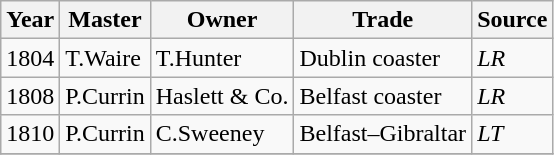<table class=" wikitable">
<tr>
<th>Year</th>
<th>Master</th>
<th>Owner</th>
<th>Trade</th>
<th>Source</th>
</tr>
<tr>
<td>1804</td>
<td>T.Waire</td>
<td>T.Hunter</td>
<td>Dublin coaster</td>
<td><em>LR</em></td>
</tr>
<tr>
<td>1808</td>
<td>P.Currin</td>
<td>Haslett & Co.</td>
<td>Belfast coaster</td>
<td><em>LR</em></td>
</tr>
<tr>
<td>1810</td>
<td>P.Currin</td>
<td>C.Sweeney</td>
<td>Belfast–Gibraltar</td>
<td><em>LT</em></td>
</tr>
<tr>
</tr>
</table>
